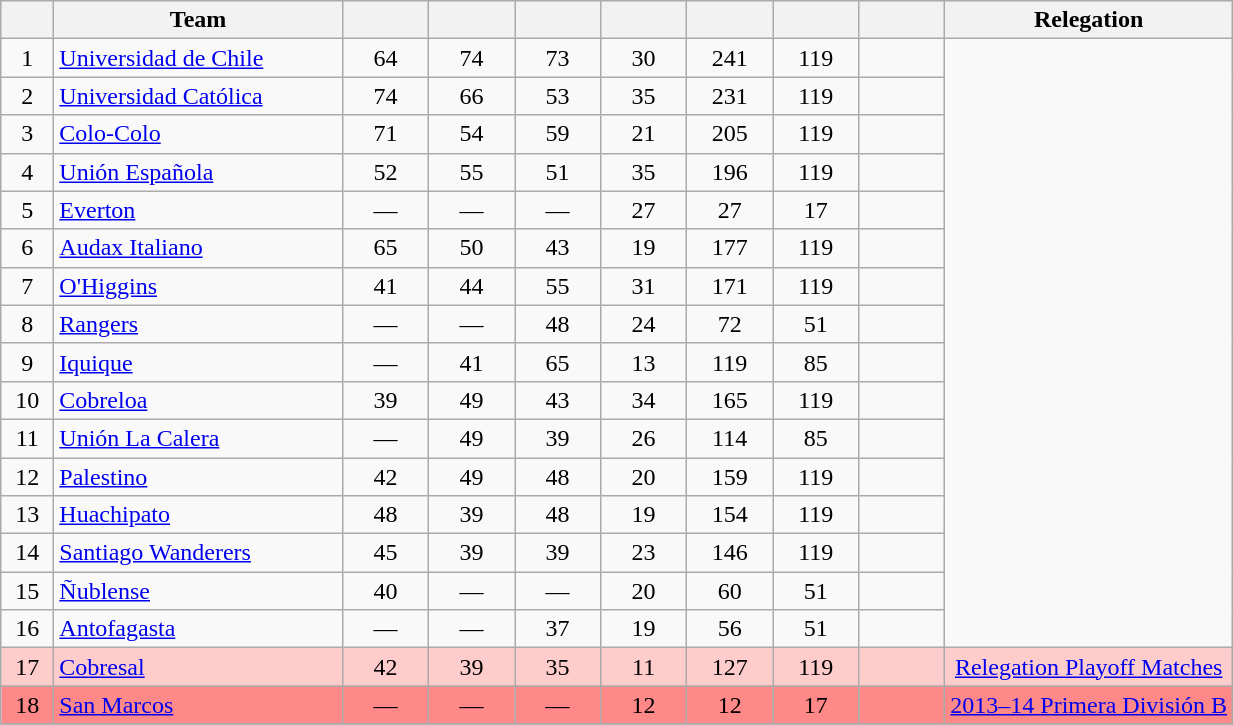<table class="wikitable" style="text-align: center;">
<tr>
<th width=28><br></th>
<th width=185>Team</th>
<th width=50></th>
<th width=50></th>
<th width=50></th>
<th width=50></th>
<th width=50></th>
<th width=50></th>
<th width=50><br></th>
<th>Relegation</th>
</tr>
<tr>
<td>1</td>
<td align="left"><a href='#'>Universidad de Chile</a></td>
<td>64</td>
<td>74</td>
<td>73</td>
<td>30</td>
<td>241</td>
<td>119</td>
<td><strong></strong></td>
</tr>
<tr>
<td>2</td>
<td align="left"><a href='#'>Universidad Católica</a></td>
<td>74</td>
<td>66</td>
<td>53</td>
<td>35</td>
<td>231</td>
<td>119</td>
<td><strong></strong></td>
</tr>
<tr>
<td>3</td>
<td align="left"><a href='#'>Colo-Colo</a></td>
<td>71</td>
<td>54</td>
<td>59</td>
<td>21</td>
<td>205</td>
<td>119</td>
<td><strong></strong></td>
</tr>
<tr>
<td>4</td>
<td align="left"><a href='#'>Unión Española</a></td>
<td>52</td>
<td>55</td>
<td>51</td>
<td>35</td>
<td>196</td>
<td>119</td>
<td><strong></strong></td>
</tr>
<tr>
<td>5</td>
<td align="left"><a href='#'>Everton</a></td>
<td>—</td>
<td>—</td>
<td>—</td>
<td>27</td>
<td>27</td>
<td>17</td>
<td><strong></strong></td>
</tr>
<tr>
<td>6</td>
<td align="left"><a href='#'>Audax Italiano</a></td>
<td>65</td>
<td>50</td>
<td>43</td>
<td>19</td>
<td>177</td>
<td>119</td>
<td><strong></strong></td>
</tr>
<tr>
<td>7</td>
<td align="left"><a href='#'>O'Higgins</a></td>
<td>41</td>
<td>44</td>
<td>55</td>
<td>31</td>
<td>171</td>
<td>119</td>
<td><strong></strong></td>
</tr>
<tr>
<td>8</td>
<td align="left"><a href='#'>Rangers</a></td>
<td>—</td>
<td>—</td>
<td>48</td>
<td>24</td>
<td>72</td>
<td>51</td>
<td><strong></strong></td>
</tr>
<tr>
<td>9</td>
<td align="left"><a href='#'>Iquique</a></td>
<td>—</td>
<td>41</td>
<td>65</td>
<td>13</td>
<td>119</td>
<td>85</td>
<td><strong></strong></td>
</tr>
<tr>
<td>10</td>
<td align="left"><a href='#'>Cobreloa</a></td>
<td>39</td>
<td>49</td>
<td>43</td>
<td>34</td>
<td>165</td>
<td>119</td>
<td><strong></strong></td>
</tr>
<tr>
<td>11</td>
<td align="left"><a href='#'>Unión La Calera</a></td>
<td>—</td>
<td>49</td>
<td>39</td>
<td>26</td>
<td>114</td>
<td>85</td>
<td><strong></strong></td>
</tr>
<tr>
<td>12</td>
<td align="left"><a href='#'>Palestino</a></td>
<td>42</td>
<td>49</td>
<td>48</td>
<td>20</td>
<td>159</td>
<td>119</td>
<td><strong></strong></td>
</tr>
<tr>
<td>13</td>
<td align="left"><a href='#'>Huachipato</a></td>
<td>48</td>
<td>39</td>
<td>48</td>
<td>19</td>
<td>154</td>
<td>119</td>
<td><strong></strong></td>
</tr>
<tr>
<td>14</td>
<td align="left"><a href='#'>Santiago Wanderers</a></td>
<td>45</td>
<td>39</td>
<td>39</td>
<td>23</td>
<td>146</td>
<td>119</td>
<td><strong></strong></td>
</tr>
<tr>
<td>15</td>
<td align="left"><a href='#'>Ñublense</a></td>
<td>40</td>
<td>—</td>
<td>—</td>
<td>20</td>
<td>60</td>
<td>51</td>
<td><strong></strong></td>
</tr>
<tr>
<td>16</td>
<td align="left"><a href='#'>Antofagasta</a></td>
<td>—</td>
<td>—</td>
<td>37</td>
<td>19</td>
<td>56</td>
<td>51</td>
<td><strong></strong></td>
</tr>
<tr bgcolor=#FFCCCC>
<td>17</td>
<td align="left"><a href='#'>Cobresal</a></td>
<td>42</td>
<td>39</td>
<td>35</td>
<td>11</td>
<td>127</td>
<td>119</td>
<td><strong></strong></td>
<td rowspan=1><a href='#'>Relegation Playoff Matches</a></td>
</tr>
<tr bgcolor=#FF8888>
<td>18</td>
<td align="left"><a href='#'>San Marcos</a></td>
<td>—</td>
<td>—</td>
<td>—</td>
<td>12</td>
<td>12</td>
<td>17</td>
<td><strong></strong></td>
<td rowspan=1><a href='#'>2013–14 Primera División B</a></td>
</tr>
<tr>
</tr>
</table>
